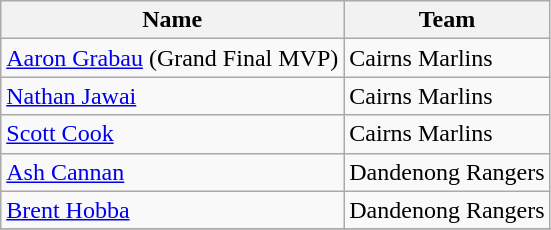<table class="wikitable">
<tr>
<th>Name</th>
<th>Team</th>
</tr>
<tr>
<td><a href='#'>Aaron Grabau</a> (Grand Final MVP)</td>
<td>Cairns Marlins</td>
</tr>
<tr>
<td><a href='#'>Nathan Jawai</a></td>
<td>Cairns Marlins</td>
</tr>
<tr>
<td><a href='#'>Scott Cook</a></td>
<td>Cairns Marlins</td>
</tr>
<tr>
<td><a href='#'>Ash Cannan</a></td>
<td>Dandenong Rangers</td>
</tr>
<tr>
<td><a href='#'>Brent Hobba</a></td>
<td>Dandenong Rangers</td>
</tr>
<tr>
</tr>
</table>
